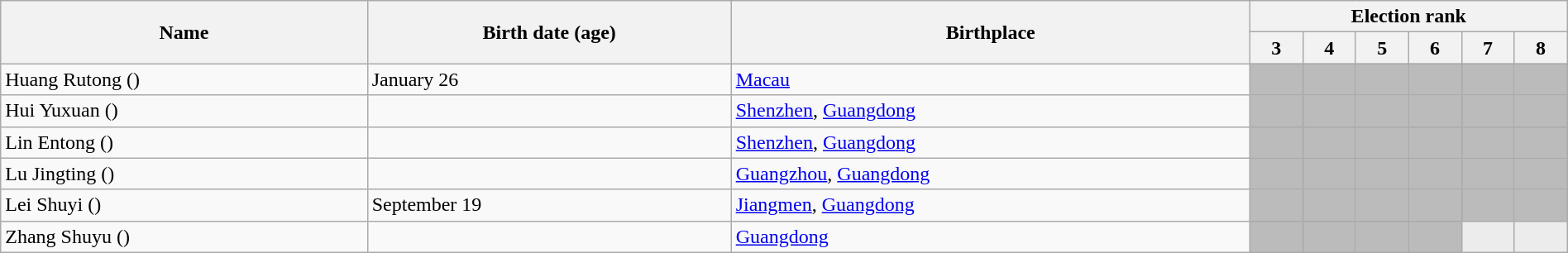<table class="wikitable sortable"  style="text-align:center; width:100%;">
<tr>
<th rowspan="2">Name</th>
<th rowspan="2">Birth date (age)</th>
<th rowspan="2">Birthplace</th>
<th colspan="6" class="unsortable">Election rank</th>
</tr>
<tr>
<th data-sort-type="number">3</th>
<th data-sort-type="number">4</th>
<th data-sort-type="number">5</th>
<th data-sort-type="number">6</th>
<th data-sort-type="number">7</th>
<th data-sort-type="number">8</th>
</tr>
<tr>
<td style="text-align:left;" data-sort-value="Huang, Rutong">Huang Rutong ()</td>
<td style="text-align:left;">January 26</td>
<td style="text-align:left;"><a href='#'>Macau</a></td>
<td style="background:#bbb;"> </td>
<td style="background:#bbb;"> </td>
<td style="background:#bbb;"> </td>
<td style="background:#bbb;"> </td>
<td style="background:#bbb;"> </td>
<td style="background:#bbb;"> </td>
</tr>
<tr>
<td style="text-align:left;" data-sort-value="Hui, Yuxuan">Hui Yuxuan ()</td>
<td style="text-align:left;"></td>
<td style="text-align:left;"><a href='#'>Shenzhen</a>, <a href='#'>Guangdong</a></td>
<td style="background:#bbb;"> </td>
<td style="background:#bbb;"> </td>
<td style="background:#bbb;"> </td>
<td style="background:#bbb;"> </td>
<td style="background:#bbb;"> </td>
<td style="background:#bbb;"> </td>
</tr>
<tr>
<td style="text-align:left;" data-sort-value="Lin, Entong">Lin Entong ()</td>
<td style="text-align:left;"></td>
<td style="text-align:left;"><a href='#'>Shenzhen</a>, <a href='#'>Guangdong</a></td>
<td style="background:#bbb;"> </td>
<td style="background:#bbb;"> </td>
<td style="background:#bbb;"> </td>
<td style="background:#bbb;"> </td>
<td style="background:#bbb;"> </td>
<td style="background:#bbb;"> </td>
</tr>
<tr>
<td style="text-align:left;" data-sort-value="Lu, Jingting">Lu Jingting ()</td>
<td style="text-align:left;"></td>
<td style="text-align:left;"><a href='#'>Guangzhou</a>, <a href='#'>Guangdong</a></td>
<td style="background:#bbb;"> </td>
<td style="background:#bbb;"> </td>
<td style="background:#bbb;"> </td>
<td style="background:#bbb;"> </td>
<td style="background:#bbb;"> </td>
<td style="background:#bbb;"> </td>
</tr>
<tr>
<td style="text-align:left;" data-sort-value="Lei, Shuyi">Lei Shuyi ()</td>
<td style="text-align:left;">September 19</td>
<td style="text-align:left;"><a href='#'>Jiangmen</a>, <a href='#'>Guangdong</a></td>
<td style="background:#bbb;"> </td>
<td style="background:#bbb;"> </td>
<td style="background:#bbb;"> </td>
<td style="background:#bbb;"> </td>
<td style="background:#bbb;"> </td>
<td style="background:#bbb;"> </td>
</tr>
<tr>
<td style="text-align:left;" data-sort-value="Zhang, Shuyu">Zhang Shuyu ()</td>
<td style="text-align:left;"></td>
<td style="text-align:left;"><a href='#'>Guangdong</a></td>
<td style="background:#bbb;"> </td>
<td style="background:#bbb;"> </td>
<td style="background:#bbb;"> </td>
<td style="background:#bbb;"> </td>
<td style="background:#ececec; color:gray;"></td>
<td style="background:#ececec; color:gray;"></td>
</tr>
</table>
